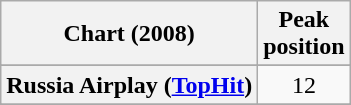<table class="wikitable sortable plainrowheaders" style="text-align:center;">
<tr>
<th scope="col">Chart (2008)</th>
<th scope="col">Peak<br>position</th>
</tr>
<tr>
</tr>
<tr>
</tr>
<tr>
</tr>
<tr>
<th scope="row">Russia Airplay (<a href='#'>TopHit</a>)</th>
<td>12</td>
</tr>
<tr>
</tr>
<tr>
</tr>
</table>
